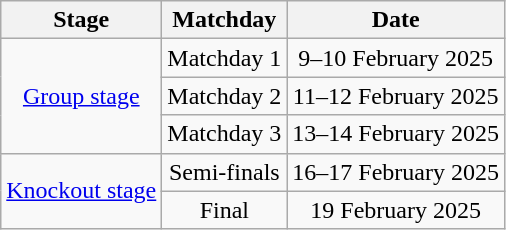<table class="wikitable" style="text-align:center">
<tr>
<th>Stage</th>
<th>Matchday</th>
<th>Date</th>
</tr>
<tr>
<td rowspan="3"><a href='#'>Group stage</a></td>
<td>Matchday 1</td>
<td>9–10 February 2025</td>
</tr>
<tr>
<td>Matchday 2</td>
<td>11–12 February 2025</td>
</tr>
<tr>
<td>Matchday 3</td>
<td>13–14 February 2025</td>
</tr>
<tr>
<td rowspan="2"><a href='#'>Knockout stage</a></td>
<td>Semi-finals</td>
<td>16–17 February 2025</td>
</tr>
<tr>
<td>Final</td>
<td>19 February 2025</td>
</tr>
</table>
